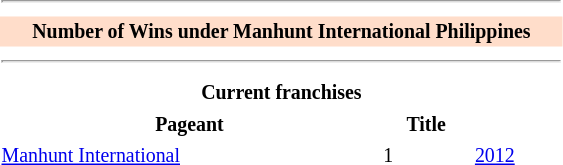<table class="toccolours" style="width: 20em; font-size:83%; line-height:1.3em; width:30%;">
<tr>
<td colspan="3"><hr></td>
</tr>
<tr>
<th colspan="3" style="text-align:center; background:#FFDDCA;">Number of Wins under Manhunt International Philippines</th>
</tr>
<tr>
<td colspan="3"><hr></td>
</tr>
<tr>
<th colspan="3" style="text-align:center;">Current franchises</th>
</tr>
<tr>
<th scope="col">Pageant</th>
<th>Title</th>
<th></th>
</tr>
<tr>
<td><a href='#'>Manhunt International</a></td>
<td>1</td>
<td><a href='#'>2012</a></td>
</tr>
<tr>
</tr>
</table>
